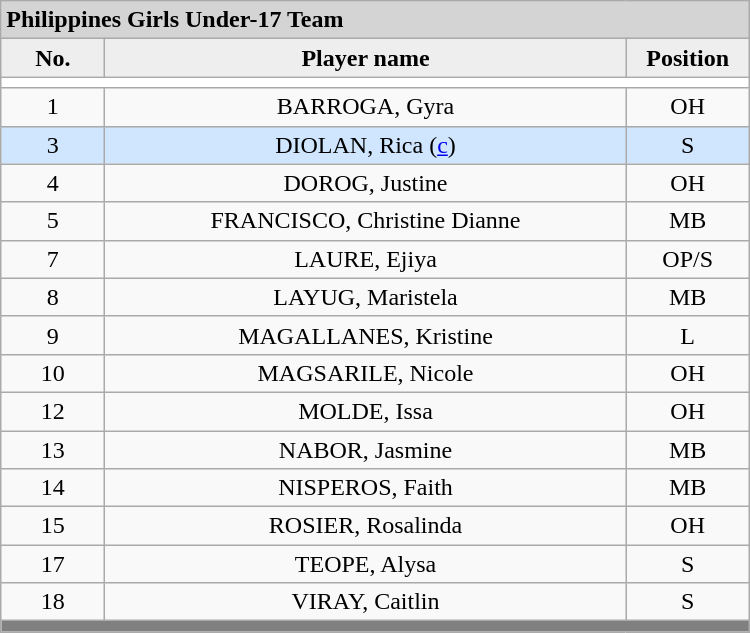<table class='wikitable mw-collapsible mw-collapsed' style='text-align: center; width: 500px; border: none;'>
<tr>
<th style="background:#D4D4D4; text-align:left;" colspan=3> Philippines Girls Under-17 Team</th>
</tr>
<tr style="background:#EEEEEE; font-weight:bold;">
<td width=10%>No.</td>
<td width=50%>Player name</td>
<td width=10%>Position</td>
</tr>
<tr style="background:#FFFFFF;">
<td colspan=3 align=center></td>
</tr>
<tr>
<td align=center>1</td>
<td>BARROGA, Gyra</td>
<td align=center>OH</td>
</tr>
<tr bgcolor=#D0E6FF>
<td align=center>3</td>
<td>DIOLAN, Rica (<a href='#'>c</a>)</td>
<td align=center>S</td>
</tr>
<tr>
<td align=center>4</td>
<td>DOROG, Justine</td>
<td align=center>OH</td>
</tr>
<tr>
<td align=center>5</td>
<td>FRANCISCO, Christine Dianne</td>
<td align=center>MB</td>
</tr>
<tr>
<td align=center>7</td>
<td>LAURE, Ejiya</td>
<td align=center>OP/S</td>
</tr>
<tr>
<td align=center>8</td>
<td>LAYUG, Maristela</td>
<td align=center>MB</td>
</tr>
<tr>
<td align=center>9</td>
<td>MAGALLANES, Kristine</td>
<td align=center>L</td>
</tr>
<tr>
<td align=center>10</td>
<td>MAGSARILE, Nicole</td>
<td align=center>OH</td>
</tr>
<tr>
<td align=center>12</td>
<td>MOLDE, Issa</td>
<td align=center>OH</td>
</tr>
<tr>
<td align=center>13</td>
<td>NABOR, Jasmine</td>
<td align=center>MB</td>
</tr>
<tr>
<td align=center>14</td>
<td>NISPEROS, Faith</td>
<td align=center>MB</td>
</tr>
<tr>
<td align=center>15</td>
<td>ROSIER, Rosalinda</td>
<td align=center>OH</td>
</tr>
<tr>
<td align=center>17</td>
<td>TEOPE, Alysa</td>
<td align=center>S</td>
</tr>
<tr>
<td align=center>18</td>
<td>VIRAY, Caitlin</td>
<td align=center>S</td>
</tr>
<tr>
<th style="background:gray;" colspan=3></th>
</tr>
<tr>
</tr>
</table>
